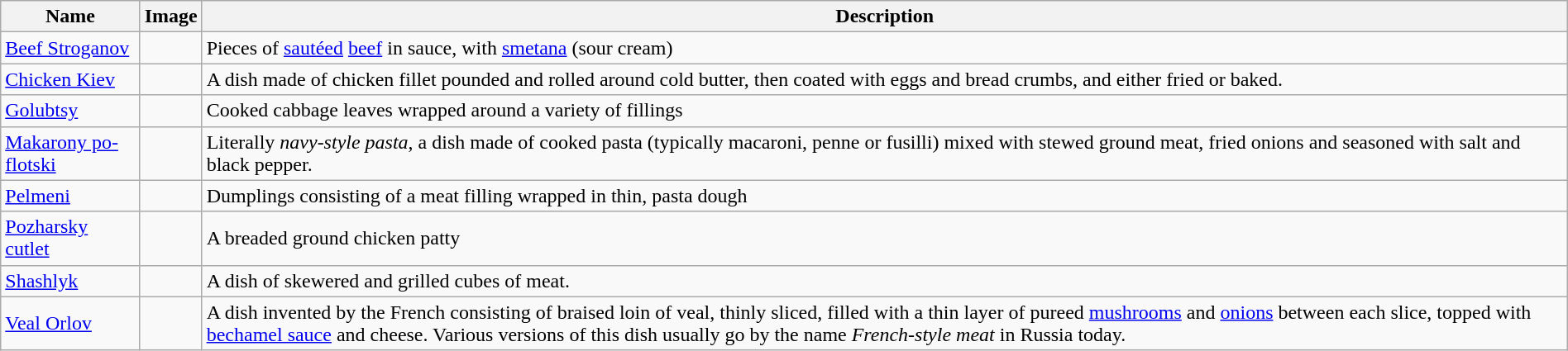<table class="wikitable sortable" style="width:100%;">
<tr>
<th>Name</th>
<th class="unsortable">Image</th>
<th>Description</th>
</tr>
<tr>
<td><a href='#'>Beef Stroganov</a></td>
<td></td>
<td>Pieces of <a href='#'>sautéed</a> <a href='#'>beef</a> in sauce, with <a href='#'>smetana</a> (sour cream)</td>
</tr>
<tr>
<td><a href='#'>Chicken Kiev</a></td>
<td></td>
<td>A dish made of chicken fillet pounded and rolled around cold butter, then coated with eggs and bread crumbs, and either fried or baked.</td>
</tr>
<tr>
<td><a href='#'>Golubtsy</a></td>
<td></td>
<td>Cooked cabbage leaves wrapped around a variety of fillings</td>
</tr>
<tr>
<td><a href='#'>Makarony po-flotski</a></td>
<td></td>
<td>Literally <em>navy-style pasta</em>, a dish made of cooked pasta (typically macaroni, penne or fusilli) mixed with stewed ground meat, fried onions and seasoned with salt and black pepper.</td>
</tr>
<tr>
<td><a href='#'>Pelmeni</a></td>
<td></td>
<td>Dumplings consisting of a meat filling wrapped in thin, pasta dough</td>
</tr>
<tr>
<td><a href='#'>Pozharsky cutlet</a></td>
<td></td>
<td>A breaded ground chicken patty</td>
</tr>
<tr>
<td><a href='#'>Shashlyk</a></td>
<td></td>
<td>A dish of skewered and grilled cubes of meat.</td>
</tr>
<tr>
<td><a href='#'>Veal Orlov</a></td>
<td></td>
<td>A dish invented by the French consisting of braised loin of veal, thinly sliced, filled with a thin layer of pureed <a href='#'>mushrooms</a> and <a href='#'>onions</a> between each slice, topped with <a href='#'>bechamel sauce</a> and cheese. Various versions of this dish usually go by the name <em>French-style meat</em> in Russia today.</td>
</tr>
</table>
